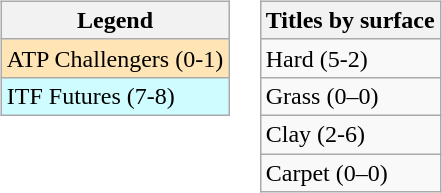<table>
<tr>
<td valign=top><br><table class=wikitable>
<tr>
<th>Legend</th>
</tr>
<tr bgcolor=moccasin>
<td>ATP Challengers (0-1)</td>
</tr>
<tr bgcolor=cffcff>
<td>ITF Futures (7-8)</td>
</tr>
</table>
</td>
<td valign=top><br><table class=wikitable>
<tr>
<th>Titles by surface</th>
</tr>
<tr>
<td>Hard (5-2)</td>
</tr>
<tr>
<td>Grass (0–0)</td>
</tr>
<tr>
<td>Clay (2-6)</td>
</tr>
<tr>
<td>Carpet (0–0)</td>
</tr>
</table>
</td>
</tr>
</table>
